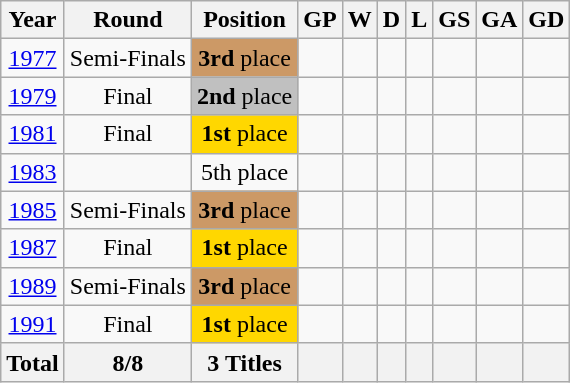<table class="wikitable" style="text-align: center;">
<tr>
<th>Year</th>
<th>Round</th>
<th>Position</th>
<th>GP</th>
<th>W</th>
<th>D</th>
<th>L</th>
<th>GS</th>
<th>GA</th>
<th>GD</th>
</tr>
<tr bgcolor=>
<td><a href='#'>1977</a> </td>
<td>Semi-Finals</td>
<td bgcolor=#cc9966><strong>3rd</strong> place</td>
<td></td>
<td></td>
<td></td>
<td></td>
<td></td>
<td></td>
<td></td>
</tr>
<tr bgcolor=>
<td><a href='#'>1979</a>  </td>
<td>Final</td>
<td bgcolor=silver><strong>2nd</strong> place</td>
<td></td>
<td></td>
<td></td>
<td></td>
<td></td>
<td></td>
<td></td>
</tr>
<tr bgcolor=>
<td><a href='#'>1981</a> </td>
<td>Final</td>
<td bgcolor=gold><strong>1st</strong> place</td>
<td></td>
<td></td>
<td></td>
<td></td>
<td></td>
<td></td>
<td></td>
</tr>
<tr bgcolor=>
<td><a href='#'>1983</a> </td>
<td></td>
<td>5th place</td>
<td></td>
<td></td>
<td></td>
<td></td>
<td></td>
<td></td>
<td></td>
</tr>
<tr bgcolor=>
<td><a href='#'>1985</a> </td>
<td>Semi-Finals</td>
<td bgcolor=#cc9966><strong>3rd</strong> place</td>
<td></td>
<td></td>
<td></td>
<td></td>
<td></td>
<td></td>
<td></td>
</tr>
<tr bgcolor=>
<td><a href='#'>1987</a> </td>
<td>Final</td>
<td bgcolor=gold><strong>1st</strong> place</td>
<td></td>
<td></td>
<td></td>
<td></td>
<td></td>
<td></td>
<td></td>
</tr>
<tr bgcolor=>
<td><a href='#'>1989</a> </td>
<td>Semi-Finals</td>
<td bgcolor=#cc9966><strong>3rd</strong> place</td>
<td></td>
<td></td>
<td></td>
<td></td>
<td></td>
<td></td>
<td></td>
</tr>
<tr bgcolor=>
<td><a href='#'>1991</a> </td>
<td>Final</td>
<td bgcolor=gold><strong>1st</strong> place</td>
<td></td>
<td></td>
<td></td>
<td></td>
<td></td>
<td></td>
<td></td>
</tr>
<tr>
<th>Total</th>
<th>8/8</th>
<th>3 Titles</th>
<th></th>
<th></th>
<th></th>
<th></th>
<th></th>
<th></th>
<th></th>
</tr>
</table>
